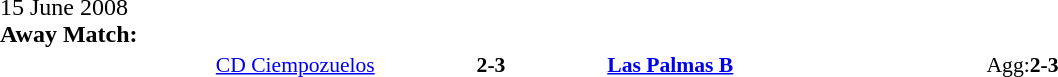<table width=100% cellspacing=1>
<tr>
<th width=20%></th>
<th width=12%></th>
<th width=20%></th>
<th></th>
</tr>
<tr>
<td>15 June 2008<br><strong>Away Match:</strong></td>
</tr>
<tr style=font-size:90%>
<td align=right><a href='#'>CD Ciempozuelos</a></td>
<td align=center><strong>2-3</strong></td>
<td><strong><a href='#'>Las Palmas B</a></strong></td>
<td>Agg:<strong>2-3</strong></td>
</tr>
</table>
